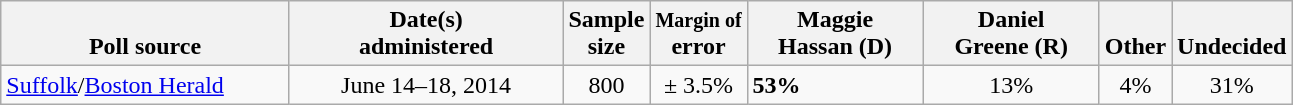<table class="wikitable">
<tr valign= bottom>
<th style="width:185px;">Poll source</th>
<th style="width:175px;">Date(s)<br>administered</th>
<th class=small>Sample<br>size</th>
<th><small>Margin of</small><br>error</th>
<th style="width:110px;">Maggie<br>Hassan (D)</th>
<th style="width:110px;">Daniel<br>Greene (R)</th>
<th>Other</th>
<th>Undecided</th>
</tr>
<tr>
<td><a href='#'>Suffolk</a>/<a href='#'>Boston Herald</a></td>
<td align=center>June 14–18, 2014</td>
<td align=center>800</td>
<td align=center>± 3.5%</td>
<td><strong>53%</strong></td>
<td align=center>13%</td>
<td align=center>4%</td>
<td align=center>31%</td>
</tr>
</table>
